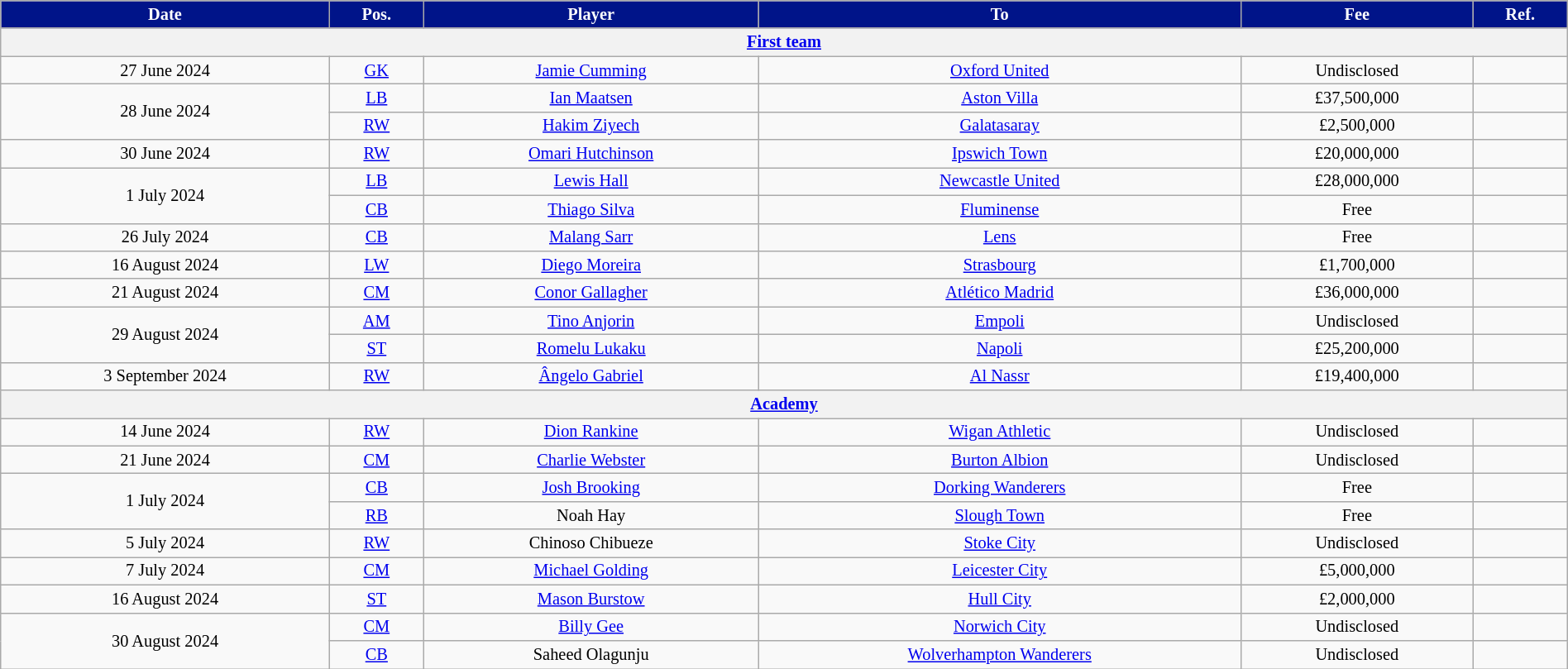<table class="wikitable" style="text-align:center; font-size:85%; width:100%;">
<tr>
<th style="background:#001489; color:#FFFFFF;">Date</th>
<th style="background:#001489; color:#FFFFFF;">Pos.</th>
<th style="background:#001489; color:#FFFFFF;">Player</th>
<th style="background:#001489; color:#FFFFFF;">To</th>
<th style="background:#001489; color:#FFFFFF;">Fee</th>
<th style="background:#001489; color:#FFFFFF;">Ref.</th>
</tr>
<tr>
<th colspan=6><a href='#'>First team</a></th>
</tr>
<tr>
<td>27 June 2024</td>
<td><a href='#'>GK</a></td>
<td> <a href='#'>Jamie Cumming</a></td>
<td> <a href='#'>Oxford United</a></td>
<td>Undisclosed</td>
<td></td>
</tr>
<tr>
<td rowspan=2>28 June 2024</td>
<td><a href='#'>LB</a></td>
<td> <a href='#'>Ian Maatsen</a></td>
<td> <a href='#'>Aston Villa</a></td>
<td>£37,500,000</td>
<td></td>
</tr>
<tr>
<td><a href='#'>RW</a></td>
<td> <a href='#'>Hakim Ziyech</a></td>
<td> <a href='#'>Galatasaray</a></td>
<td>£2,500,000</td>
<td></td>
</tr>
<tr>
<td>30 June 2024</td>
<td><a href='#'>RW</a></td>
<td> <a href='#'>Omari Hutchinson</a></td>
<td> <a href='#'>Ipswich Town</a></td>
<td>£20,000,000</td>
<td></td>
</tr>
<tr>
<td rowspan=2>1 July 2024</td>
<td><a href='#'>LB</a></td>
<td> <a href='#'>Lewis Hall</a></td>
<td> <a href='#'>Newcastle United</a></td>
<td>£28,000,000</td>
<td></td>
</tr>
<tr>
<td><a href='#'>CB</a></td>
<td> <a href='#'>Thiago Silva</a></td>
<td> <a href='#'>Fluminense</a></td>
<td>Free</td>
<td></td>
</tr>
<tr>
<td>26 July 2024</td>
<td><a href='#'>CB</a></td>
<td> <a href='#'>Malang Sarr</a></td>
<td> <a href='#'>Lens</a></td>
<td>Free</td>
<td></td>
</tr>
<tr>
<td>16 August 2024</td>
<td><a href='#'>LW</a></td>
<td> <a href='#'>Diego Moreira</a></td>
<td> <a href='#'>Strasbourg</a></td>
<td>£1,700,000</td>
<td></td>
</tr>
<tr>
<td>21 August 2024</td>
<td><a href='#'>CM</a></td>
<td> <a href='#'>Conor Gallagher</a></td>
<td> <a href='#'>Atlético Madrid</a></td>
<td>£36,000,000</td>
<td></td>
</tr>
<tr>
<td rowspan=2>29 August 2024</td>
<td><a href='#'>AM</a></td>
<td> <a href='#'>Tino Anjorin</a></td>
<td> <a href='#'>Empoli</a></td>
<td>Undisclosed</td>
<td></td>
</tr>
<tr>
<td><a href='#'>ST</a></td>
<td> <a href='#'>Romelu Lukaku</a></td>
<td> <a href='#'>Napoli</a></td>
<td>£25,200,000</td>
<td></td>
</tr>
<tr>
<td>3 September 2024</td>
<td><a href='#'>RW</a></td>
<td> <a href='#'>Ângelo Gabriel</a></td>
<td> <a href='#'>Al Nassr</a></td>
<td>£19,400,000</td>
<td></td>
</tr>
<tr>
<th colspan=6><a href='#'>Academy</a></th>
</tr>
<tr>
<td>14 June 2024</td>
<td><a href='#'>RW</a></td>
<td> <a href='#'>Dion Rankine</a></td>
<td> <a href='#'>Wigan Athletic</a></td>
<td>Undisclosed</td>
<td></td>
</tr>
<tr>
<td>21 June 2024</td>
<td><a href='#'>CM</a></td>
<td> <a href='#'>Charlie Webster</a></td>
<td> <a href='#'>Burton Albion</a></td>
<td>Undisclosed</td>
<td></td>
</tr>
<tr>
<td rowspan=2>1 July 2024</td>
<td><a href='#'>CB</a></td>
<td> <a href='#'>Josh Brooking</a></td>
<td> <a href='#'>Dorking Wanderers</a></td>
<td>Free</td>
<td></td>
</tr>
<tr>
<td><a href='#'>RB</a></td>
<td> Noah Hay</td>
<td> <a href='#'>Slough Town</a></td>
<td>Free</td>
<td></td>
</tr>
<tr>
<td>5 July 2024</td>
<td><a href='#'>RW</a></td>
<td> Chinoso Chibueze</td>
<td> <a href='#'>Stoke City</a></td>
<td>Undisclosed</td>
<td></td>
</tr>
<tr>
<td>7 July 2024</td>
<td><a href='#'>CM</a></td>
<td> <a href='#'>Michael Golding</a></td>
<td> <a href='#'>Leicester City</a></td>
<td>£5,000,000</td>
<td></td>
</tr>
<tr>
<td>16 August 2024</td>
<td><a href='#'>ST</a></td>
<td> <a href='#'>Mason Burstow</a></td>
<td> <a href='#'>Hull City</a></td>
<td>£2,000,000</td>
<td></td>
</tr>
<tr>
<td rowspan=2>30 August 2024</td>
<td><a href='#'>CM</a></td>
<td> <a href='#'>Billy Gee</a></td>
<td> <a href='#'>Norwich City</a></td>
<td>Undisclosed</td>
<td></td>
</tr>
<tr>
<td><a href='#'>CB</a></td>
<td> Saheed Olagunju</td>
<td> <a href='#'>Wolverhampton Wanderers</a></td>
<td>Undisclosed</td>
<td></td>
</tr>
</table>
